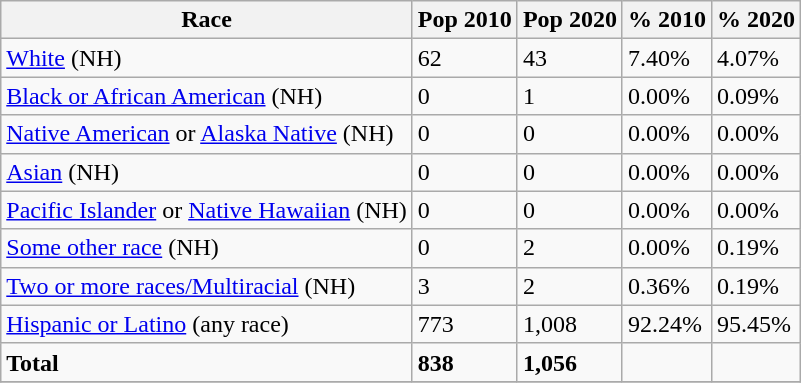<table class="wikitable">
<tr>
<th>Race</th>
<th>Pop 2010</th>
<th>Pop 2020</th>
<th>% 2010</th>
<th>% 2020</th>
</tr>
<tr>
<td><a href='#'>White</a> (NH)</td>
<td>62</td>
<td>43</td>
<td>7.40%</td>
<td>4.07%</td>
</tr>
<tr>
<td><a href='#'>Black or African American</a> (NH)</td>
<td>0</td>
<td>1</td>
<td>0.00%</td>
<td>0.09%</td>
</tr>
<tr>
<td><a href='#'>Native American</a> or <a href='#'>Alaska Native</a> (NH)</td>
<td>0</td>
<td>0</td>
<td>0.00%</td>
<td>0.00%</td>
</tr>
<tr>
<td><a href='#'>Asian</a> (NH)</td>
<td>0</td>
<td>0</td>
<td>0.00%</td>
<td>0.00%</td>
</tr>
<tr>
<td><a href='#'>Pacific Islander</a> or <a href='#'>Native Hawaiian</a> (NH)</td>
<td>0</td>
<td>0</td>
<td>0.00%</td>
<td>0.00%</td>
</tr>
<tr>
<td><a href='#'>Some other race</a> (NH)</td>
<td>0</td>
<td>2</td>
<td>0.00%</td>
<td>0.19%</td>
</tr>
<tr>
<td><a href='#'>Two or more races/Multiracial</a> (NH)</td>
<td>3</td>
<td>2</td>
<td>0.36%</td>
<td>0.19%</td>
</tr>
<tr>
<td><a href='#'>Hispanic or Latino</a> (any race)</td>
<td>773</td>
<td>1,008</td>
<td>92.24%</td>
<td>95.45%</td>
</tr>
<tr>
<td><strong>Total</strong></td>
<td><strong>838</strong></td>
<td><strong>1,056</strong></td>
<td></td>
<td></td>
</tr>
<tr>
</tr>
</table>
